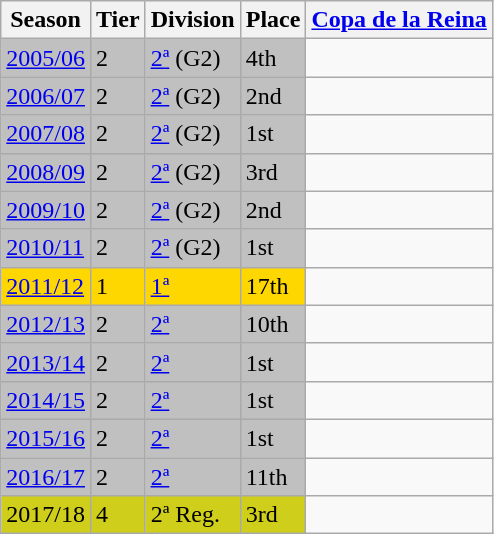<table class="wikitable">
<tr style="background:#f0f6fa;">
<th>Season</th>
<th>Tier</th>
<th>Division</th>
<th>Place</th>
<th><a href='#'>Copa de la Reina</a></th>
</tr>
<tr>
<td style="background:silver;"><a href='#'>2005/06</a></td>
<td style="background:silver;">2</td>
<td style="background:silver;"><a href='#'>2ª</a> (G2)</td>
<td style="background:silver;">4th</td>
<td></td>
</tr>
<tr>
<td style="background:silver;"><a href='#'>2006/07</a></td>
<td style="background:silver;">2</td>
<td style="background:silver;"><a href='#'>2ª</a> (G2)</td>
<td style="background:silver;">2nd</td>
<td></td>
</tr>
<tr>
<td style="background:silver;"><a href='#'>2007/08</a></td>
<td style="background:silver;">2</td>
<td style="background:silver;"><a href='#'>2ª</a> (G2)</td>
<td style="background:silver;">1st</td>
<td></td>
</tr>
<tr>
<td style="background:silver;"><a href='#'>2008/09</a></td>
<td style="background:silver;">2</td>
<td style="background:silver;"><a href='#'>2ª</a> (G2)</td>
<td style="background:silver;">3rd</td>
<td></td>
</tr>
<tr>
<td style="background:silver;"><a href='#'>2009/10</a></td>
<td style="background:silver;">2</td>
<td style="background:silver;"><a href='#'>2ª</a> (G2)</td>
<td style="background:silver;">2nd</td>
<td></td>
</tr>
<tr>
<td style="background:silver;"><a href='#'>2010/11</a></td>
<td style="background:silver;">2</td>
<td style="background:silver;"><a href='#'>2ª</a> (G2)</td>
<td style="background:silver;">1st</td>
<td></td>
</tr>
<tr>
<td style="background:gold;"><a href='#'>2011/12</a></td>
<td style="background:gold;">1</td>
<td style="background:gold;"><a href='#'>1ª</a></td>
<td style="background:gold;">17th</td>
<td></td>
</tr>
<tr>
<td style="background:silver;"><a href='#'>2012/13</a></td>
<td style="background:silver;">2</td>
<td style="background:silver;"><a href='#'>2ª</a></td>
<td style="background:silver;">10th</td>
<td></td>
</tr>
<tr>
<td style="background:silver;"><a href='#'>2013/14</a></td>
<td style="background:silver;">2</td>
<td style="background:silver;"><a href='#'>2ª</a></td>
<td style="background:silver;">1st</td>
<td></td>
</tr>
<tr>
<td style="background:silver;"><a href='#'>2014/15</a></td>
<td style="background:silver;">2</td>
<td style="background:silver;"><a href='#'>2ª</a></td>
<td style="background:silver;">1st</td>
<td></td>
</tr>
<tr>
<td style="background:silver;"><a href='#'>2015/16</a></td>
<td style="background:silver;">2</td>
<td style="background:silver;"><a href='#'>2ª</a></td>
<td style="background:silver;">1st</td>
<td></td>
</tr>
<tr>
<td style="background:silver;"><a href='#'>2016/17</a></td>
<td style="background:silver;">2</td>
<td style="background:silver;"><a href='#'>2ª</a></td>
<td style="background:silver;">11th</td>
<td></td>
</tr>
<tr>
<td style="background:#CECE1B;">2017/18</td>
<td style="background:#CECE1B;">4</td>
<td style="background:#CECE1B;">2ª Reg.</td>
<td style="background:#CECE1B;">3rd</td>
</tr>
</table>
